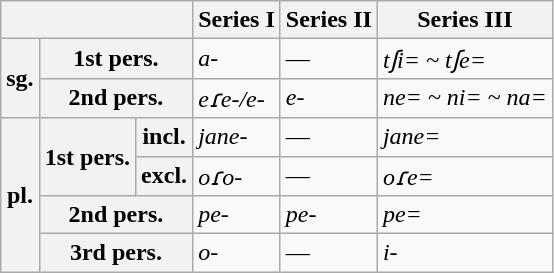<table class="wikitable">
<tr>
<th colspan="3"></th>
<th>Series I</th>
<th>Series II</th>
<th>Series III</th>
</tr>
<tr>
<th rowspan="2">sg.</th>
<th colspan="2">1st pers.</th>
<td><em>a-</em></td>
<td>—</td>
<td><em>tʃi= ~ tʃe=</em></td>
</tr>
<tr>
<th colspan="2">2nd pers.</th>
<td><em>eɾe-/e-</em></td>
<td><em>e-</em></td>
<td><em>ne= ~ ni= ~ na=</em></td>
</tr>
<tr>
<th rowspan="4">pl.</th>
<th rowspan="2">1st pers.</th>
<th>incl.</th>
<td><em>jane-</em></td>
<td>—</td>
<td><em>jane=</em></td>
</tr>
<tr>
<th>excl.</th>
<td><em>oɾo-</em></td>
<td>—</td>
<td><em>oɾe=</em></td>
</tr>
<tr>
<th colspan="2">2nd pers.</th>
<td><em>pe-</em></td>
<td><em>pe-</em></td>
<td><em>pe=</em></td>
</tr>
<tr>
<th colspan="2">3rd pers.</th>
<td><em>o-</em></td>
<td>—</td>
<td><em>i-</em></td>
</tr>
</table>
